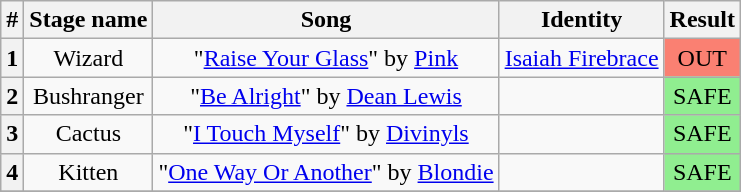<table class="wikitable plainrowheaders" style="text-align: center;">
<tr>
<th>#</th>
<th>Stage name</th>
<th>Song</th>
<th>Identity</th>
<th>Result</th>
</tr>
<tr>
<th>1</th>
<td>Wizard</td>
<td>"<a href='#'>Raise Your Glass</a>" by <a href='#'>Pink</a></td>
<td><a href='#'>Isaiah Firebrace</a></td>
<td bgcolor=salmon>OUT</td>
</tr>
<tr>
<th>2</th>
<td>Bushranger</td>
<td>"<a href='#'>Be Alright</a>" by <a href='#'>Dean Lewis</a></td>
<td></td>
<td bgcolor=lightgreen>SAFE</td>
</tr>
<tr>
<th>3</th>
<td>Cactus</td>
<td>"<a href='#'>I Touch Myself</a>" by <a href='#'>Divinyls</a></td>
<td></td>
<td bgcolor=lightgreen>SAFE</td>
</tr>
<tr>
<th>4</th>
<td>Kitten</td>
<td>"<a href='#'>One Way Or Another</a>" by <a href='#'>Blondie</a></td>
<td></td>
<td bgcolor=lightgreen>SAFE</td>
</tr>
<tr>
</tr>
</table>
